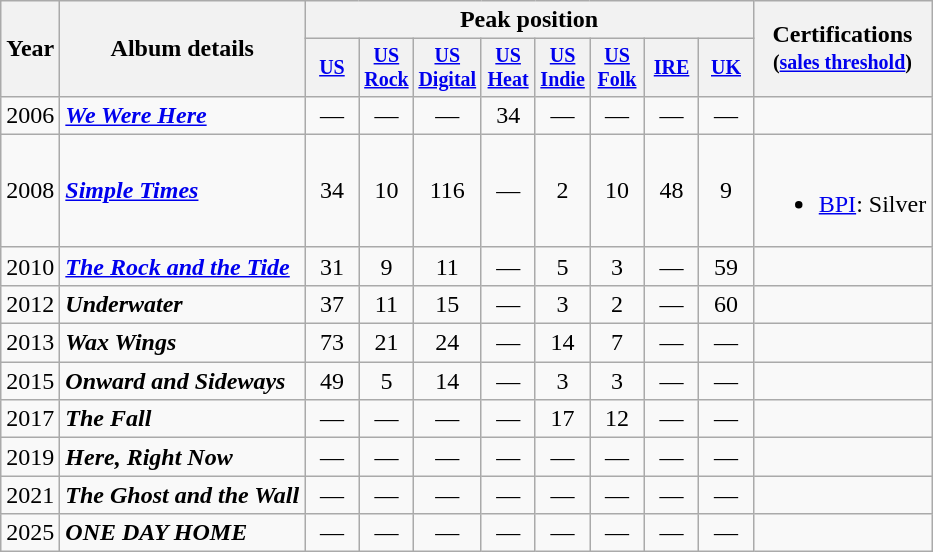<table class="wikitable" style="text-align:center;">
<tr>
<th rowspan="2">Year</th>
<th rowspan="2">Album details</th>
<th colspan="8">Peak position</th>
<th rowspan="2">Certifications<br><small>(<a href='#'>sales threshold</a>)</small></th>
</tr>
<tr style="font-size:smaller;">
<th style="width:30px;"><a href='#'>US</a><br></th>
<th style="width:30px;"><a href='#'>US<br>Rock</a><br></th>
<th style="width:30px;"><a href='#'>US<br>Digital</a></th>
<th style="width:30px;"><a href='#'>US<br>Heat</a><br></th>
<th style="width:30px;"><a href='#'>US<br>Indie</a><br></th>
<th style="width:30px;"><a href='#'>US<br>Folk</a><br></th>
<th style="width:30px;"><a href='#'>IRE</a><br></th>
<th style="width:30px;"><a href='#'>UK</a><br></th>
</tr>
<tr>
<td>2006</td>
<td style="text-align:left;"><strong><em><a href='#'>We Were Here</a></em></strong> </td>
<td>—</td>
<td>—</td>
<td>—</td>
<td>34</td>
<td>—</td>
<td>—</td>
<td>—</td>
<td>—</td>
<td></td>
</tr>
<tr>
<td>2008</td>
<td style="text-align:left;"><strong><em><a href='#'>Simple Times</a></em></strong></td>
<td>34</td>
<td>10</td>
<td>116</td>
<td>—</td>
<td>2</td>
<td>10</td>
<td>48</td>
<td>9</td>
<td style="text-align:left;"><br><ul><li><a href='#'>BPI</a>: Silver</li></ul></td>
</tr>
<tr>
<td>2010</td>
<td style="text-align:left;"><strong><em><a href='#'>The Rock and the Tide</a></em></strong></td>
<td>31</td>
<td>9</td>
<td>11</td>
<td>—</td>
<td>5</td>
<td>3</td>
<td>—</td>
<td>59</td>
<td></td>
</tr>
<tr>
<td>2012</td>
<td style="text-align:left;"><strong><em>Underwater</em></strong></td>
<td>37</td>
<td>11</td>
<td>15</td>
<td>—</td>
<td>3</td>
<td>2</td>
<td>—</td>
<td>60</td>
<td></td>
</tr>
<tr>
<td>2013</td>
<td style="text-align:left;"><strong><em>Wax Wings</em></strong></td>
<td>73</td>
<td>21</td>
<td>24</td>
<td>—</td>
<td>14</td>
<td>7</td>
<td>—</td>
<td>—</td>
<td></td>
</tr>
<tr>
<td>2015</td>
<td style="text-align:left;"><strong><em>Onward and Sideways</em></strong></td>
<td>49</td>
<td>5</td>
<td>14</td>
<td>—</td>
<td>3</td>
<td>3</td>
<td>—</td>
<td>—</td>
<td></td>
</tr>
<tr>
<td>2017</td>
<td style="text-align:left;"><strong><em>The Fall</em></strong></td>
<td>—</td>
<td>—</td>
<td>—</td>
<td>—</td>
<td>17</td>
<td>12</td>
<td>—</td>
<td>—</td>
<td></td>
</tr>
<tr>
<td>2019</td>
<td style="text-align:left;"><strong><em>Here, Right Now</em></strong></td>
<td>—</td>
<td>—</td>
<td>—</td>
<td>—</td>
<td>—</td>
<td>—</td>
<td>—</td>
<td>—</td>
<td></td>
</tr>
<tr>
<td>2021</td>
<td style="text-align:left;"><strong><em>The Ghost and the Wall</em></strong></td>
<td>—</td>
<td>—</td>
<td>—</td>
<td>—</td>
<td>—</td>
<td>—</td>
<td>—</td>
<td>—</td>
<td></td>
</tr>
<tr>
<td>2025</td>
<td style="text-align:left;"><strong><em>ONE DAY HOME</em></strong></td>
<td>—</td>
<td>—</td>
<td>—</td>
<td>—</td>
<td>—</td>
<td>—</td>
<td>—</td>
<td>—</td>
<td></td>
</tr>
</table>
